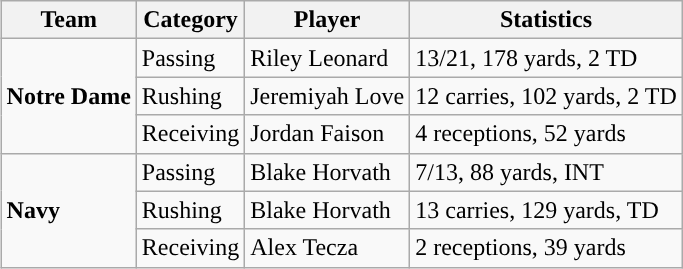<table class="wikitable" style="float: right;">
<tr>
<th>Team</th>
<th>Category</th>
<th>Player</th>
<th>Statistics</th>
</tr>
<tr>
<td rowspan=3><strong>Notre Dame</strong></td>
<td>Passing</td>
<td>Riley Leonard</td>
<td>13/21, 178 yards, 2 TD</td>
</tr>
<tr>
<td>Rushing</td>
<td>Jeremiyah Love</td>
<td>12 carries, 102 yards, 2 TD</td>
</tr>
<tr>
<td>Receiving</td>
<td>Jordan Faison</td>
<td>4 receptions, 52 yards</td>
</tr>
<tr>
<td rowspan=3><strong>Navy</strong></td>
<td>Passing</td>
<td>Blake Horvath</td>
<td>7/13, 88 yards, INT</td>
</tr>
<tr>
<td>Rushing</td>
<td>Blake Horvath</td>
<td>13 carries, 129 yards, TD</td>
</tr>
<tr>
<td>Receiving</td>
<td>Alex Tecza</td>
<td>2 receptions, 39 yards</td>
</tr>
</table>
